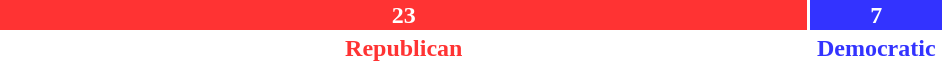<table style="width:50%">
<tr>
<td scope="row" colspan="3" style="text-align:center"></td>
</tr>
<tr>
<td scope="row" style="background:#F33; width:86%; text-align:center; color:white"><strong>23</strong></td>
<td style="background:#33F; width:14%; text-align:center; color:white"><strong>7</strong></td>
</tr>
<tr>
<td scope="row" style="text-align:center; color:#F33"><strong>Republican</strong></td>
<td style="text-align:center; color:#33F"><strong>Democratic</strong></td>
</tr>
</table>
